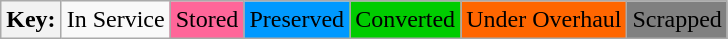<table class="wikitable">
<tr>
<th>Key:</th>
<td>In Service</td>
<td bgcolor=#FF6699>Stored</td>
<td bgcolor=#0099FF>Preserved</td>
<td bgcolor=#00CC00>Converted</td>
<td bgcolor=#FF6600>Under Overhaul</td>
<td bgcolor=#808080>Scrapped</td>
</tr>
</table>
